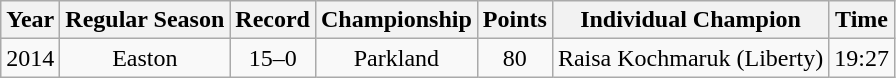<table class="wikitable" style="text-align:center">
<tr>
<th>Year</th>
<th>Regular Season</th>
<th>Record</th>
<th>Championship</th>
<th>Points</th>
<th>Individual Champion</th>
<th>Time</th>
</tr>
<tr>
<td>2014</td>
<td>Easton</td>
<td>15–0</td>
<td>Parkland</td>
<td>80</td>
<td>Raisa Kochmaruk (Liberty)</td>
<td>19:27</td>
</tr>
</table>
